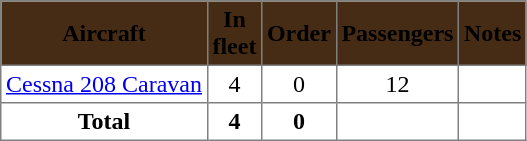<table class="toccolours" border="1" cellpadding="3" style="border-collapse:collapse">
<tr style="background:#472c15;">
<th><span>Aircraft</span></th>
<th style="width:25px;"><span>In fleet</span></th>
<th><span>Order</span></th>
<th><span>Passengers</span></th>
<th><span>Notes</span></th>
</tr>
<tr>
<td><a href='#'>Cessna 208 Caravan</a></td>
<td align=center>4</td>
<td align=center>0</td>
<td align=center>12</td>
<td align="center"></td>
</tr>
<tr>
<td align="center"><strong>Total</strong></td>
<td align="center"><strong>4</strong></td>
<td align="center"><strong>0</strong></td>
<td align="center"></td>
<td></td>
</tr>
</table>
